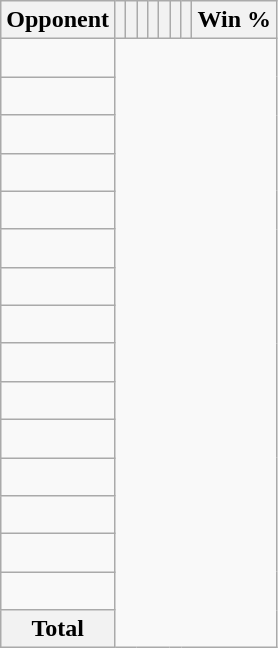<table class="wikitable sortable collapsible collapsed" style="text-align: center;">
<tr>
<th>Opponent</th>
<th></th>
<th></th>
<th></th>
<th></th>
<th></th>
<th></th>
<th></th>
<th>Win %</th>
</tr>
<tr>
<td align="left"><br></td>
</tr>
<tr>
<td align="left"><br></td>
</tr>
<tr>
<td align="left"><br></td>
</tr>
<tr>
<td align="left"><br></td>
</tr>
<tr>
<td align="left"><br></td>
</tr>
<tr>
<td align="left"><br></td>
</tr>
<tr>
<td align="left"><br></td>
</tr>
<tr>
<td align="left"><br></td>
</tr>
<tr>
<td align="left"><br></td>
</tr>
<tr>
<td align="left"><br></td>
</tr>
<tr>
<td align="left"><br></td>
</tr>
<tr>
<td align="left"><br></td>
</tr>
<tr>
<td align="left"><br></td>
</tr>
<tr>
<td align="left"><br></td>
</tr>
<tr>
<td align="left"><br></td>
</tr>
<tr class="sortbottom">
<th>Total<br></th>
</tr>
</table>
